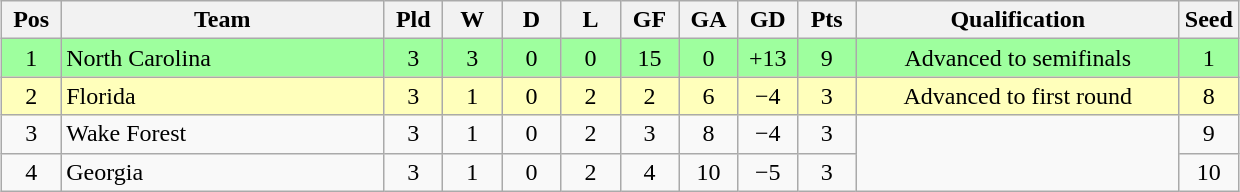<table class="wikitable" style="text-align:center; margin: 1em auto">
<tr>
<th style="width:2em">Pos</th>
<th style="width:13em">Team</th>
<th style="width:2em">Pld</th>
<th style="width:2em">W</th>
<th style="width:2em">D</th>
<th style="width:2em">L</th>
<th style="width:2em">GF</th>
<th style="width:2em">GA</th>
<th style="width:2em">GD</th>
<th style="width:2em">Pts</th>
<th style="width:13em">Qualification</th>
<th>Seed</th>
</tr>
<tr bgcolor="#9eff9e">
<td>1</td>
<td style="text-align:left">North Carolina</td>
<td>3</td>
<td>3</td>
<td>0</td>
<td>0</td>
<td>15</td>
<td>0</td>
<td>+13</td>
<td>9</td>
<td>Advanced to semifinals</td>
<td>1</td>
</tr>
<tr bgcolor="#ffffbb">
<td>2</td>
<td style="text-align:left">Florida</td>
<td>3</td>
<td>1</td>
<td>0</td>
<td>2</td>
<td>2</td>
<td>6</td>
<td>−4</td>
<td>3</td>
<td>Advanced to first round</td>
<td>8</td>
</tr>
<tr>
<td>3</td>
<td style="text-align:left">Wake Forest</td>
<td>3</td>
<td>1</td>
<td>0</td>
<td>2</td>
<td>3</td>
<td>8</td>
<td>−4</td>
<td>3</td>
<td rowspan="2"></td>
<td>9</td>
</tr>
<tr>
<td>4</td>
<td style="text-align:left">Georgia</td>
<td>3</td>
<td>1</td>
<td>0</td>
<td>2</td>
<td>4</td>
<td>10</td>
<td>−5</td>
<td>3</td>
<td>10</td>
</tr>
</table>
